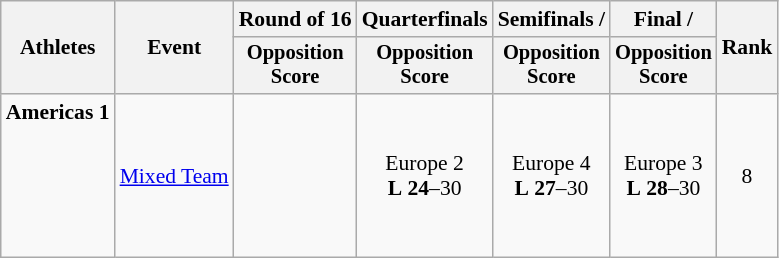<table class=wikitable style="font-size:90%">
<tr>
<th rowspan="2">Athletes</th>
<th rowspan="2">Event</th>
<th>Round of 16</th>
<th>Quarterfinals</th>
<th>Semifinals / </th>
<th>Final / </th>
<th rowspan=2>Rank</th>
</tr>
<tr style="font-size:95%">
<th>Opposition<br>Score</th>
<th>Opposition<br>Score</th>
<th>Opposition<br>Score</th>
<th>Opposition<br>Score</th>
</tr>
<tr align=center>
<td align=left><strong>Americas 1</strong><br><br><br><br><br><br></td>
<td align=left><a href='#'>Mixed Team</a></td>
<td></td>
<td>Europe 2<br><strong>L</strong> <strong>24</strong>–30</td>
<td>Europe 4<br><strong>L</strong> <strong>27</strong>–30</td>
<td>Europe 3<br><strong>L</strong> <strong>28</strong>–30</td>
<td>8</td>
</tr>
</table>
